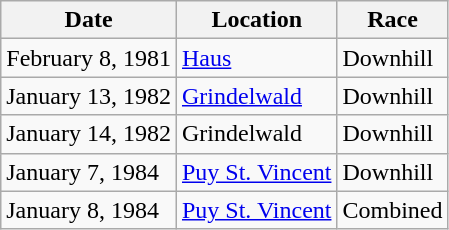<table class="wikitable">
<tr>
<th>Date</th>
<th>Location</th>
<th>Race</th>
</tr>
<tr>
<td>February 8, 1981</td>
<td> <a href='#'>Haus</a></td>
<td>Downhill</td>
</tr>
<tr>
<td>January 13, 1982</td>
<td> <a href='#'>Grindelwald</a></td>
<td>Downhill</td>
</tr>
<tr>
<td>January 14, 1982</td>
<td> Grindelwald</td>
<td>Downhill</td>
</tr>
<tr>
<td>January 7, 1984</td>
<td> <a href='#'>Puy St. Vincent</a></td>
<td>Downhill</td>
</tr>
<tr>
<td>January 8, 1984</td>
<td> <a href='#'>Puy St. Vincent</a></td>
<td>Combined</td>
</tr>
</table>
